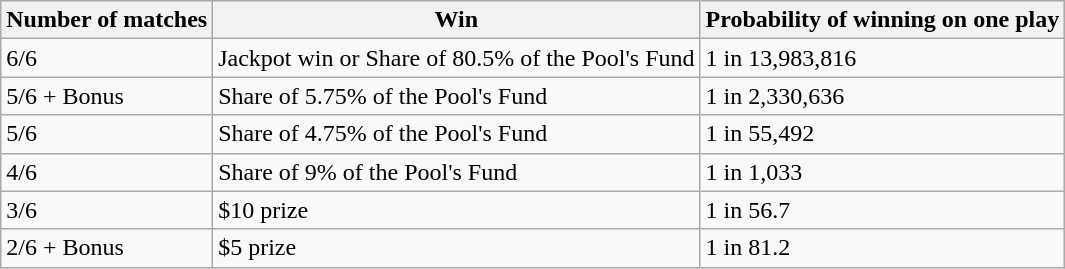<table class="wikitable">
<tr>
<th>Number of matches</th>
<th>Win</th>
<th>Probability of winning on one play</th>
</tr>
<tr>
<td>6/6</td>
<td>Jackpot win or Share of 80.5% of the Pool's Fund</td>
<td>1 in 13,983,816</td>
</tr>
<tr>
<td>5/6 + Bonus</td>
<td>Share of 5.75% of the Pool's Fund</td>
<td>1 in 2,330,636</td>
</tr>
<tr>
<td>5/6</td>
<td>Share of 4.75% of the Pool's Fund</td>
<td>1 in 55,492</td>
</tr>
<tr>
<td>4/6</td>
<td>Share of 9% of the Pool's Fund</td>
<td>1 in 1,033</td>
</tr>
<tr>
<td>3/6</td>
<td>$10 prize</td>
<td>1 in 56.7</td>
</tr>
<tr>
<td>2/6 + Bonus</td>
<td>$5 prize</td>
<td>1 in 81.2</td>
</tr>
</table>
